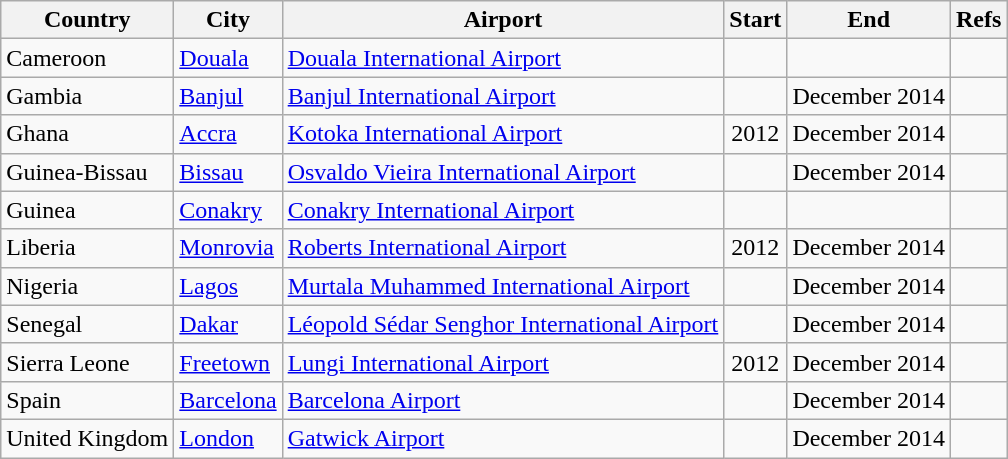<table class="wikitable sortable">
<tr>
<th>Country</th>
<th>City</th>
<th>Airport</th>
<th>Start</th>
<th>End</th>
<th class="unsortable">Refs</th>
</tr>
<tr>
<td>Cameroon</td>
<td><a href='#'>Douala</a></td>
<td><a href='#'>Douala International Airport</a></td>
<td></td>
<td></td>
<td align=center></td>
</tr>
<tr>
<td>Gambia</td>
<td><a href='#'>Banjul</a></td>
<td><a href='#'>Banjul International Airport</a> </td>
<td></td>
<td>December 2014</td>
<td align=center></td>
</tr>
<tr>
<td>Ghana</td>
<td><a href='#'>Accra</a></td>
<td><a href='#'>Kotoka International Airport</a></td>
<td align=center>2012</td>
<td>December 2014</td>
<td align=center></td>
</tr>
<tr>
<td>Guinea-Bissau</td>
<td><a href='#'>Bissau</a></td>
<td><a href='#'>Osvaldo Vieira International Airport</a></td>
<td></td>
<td>December 2014</td>
<td align=center></td>
</tr>
<tr>
<td>Guinea</td>
<td><a href='#'>Conakry</a></td>
<td><a href='#'>Conakry International Airport</a></td>
<td></td>
<td></td>
<td align=center></td>
</tr>
<tr>
<td>Liberia</td>
<td><a href='#'>Monrovia</a></td>
<td><a href='#'>Roberts International Airport</a></td>
<td align=center>2012</td>
<td>December 2014</td>
<td align=center></td>
</tr>
<tr>
<td>Nigeria</td>
<td><a href='#'>Lagos</a></td>
<td><a href='#'>Murtala Muhammed International Airport</a></td>
<td></td>
<td>December 2014</td>
<td align=center></td>
</tr>
<tr>
<td>Senegal</td>
<td><a href='#'>Dakar</a></td>
<td><a href='#'>Léopold Sédar Senghor International Airport</a></td>
<td></td>
<td>December 2014</td>
<td align=center></td>
</tr>
<tr>
<td>Sierra Leone</td>
<td><a href='#'>Freetown</a></td>
<td><a href='#'>Lungi International Airport</a></td>
<td align=center>2012</td>
<td>December 2014</td>
<td align=center></td>
</tr>
<tr>
<td>Spain</td>
<td><a href='#'>Barcelona</a></td>
<td><a href='#'>Barcelona Airport</a></td>
<td></td>
<td>December 2014</td>
<td align=center></td>
</tr>
<tr>
<td>United Kingdom</td>
<td><a href='#'>London</a></td>
<td><a href='#'>Gatwick Airport</a></td>
<td align=center></td>
<td align=center>December 2014</td>
<td align=center></td>
</tr>
</table>
